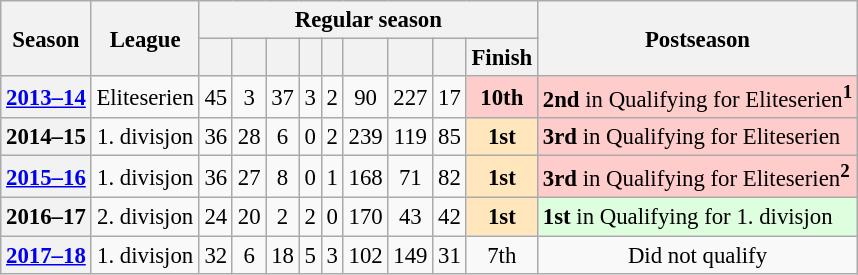<table class="wikitable" style="text-align: center; font-size: 95%">
<tr>
<th rowspan="2">Season</th>
<th rowspan="2">League</th>
<th colspan="9">Regular season</th>
<th rowspan="2">Postseason</th>
</tr>
<tr>
<th></th>
<th></th>
<th></th>
<th></th>
<th></th>
<th></th>
<th></th>
<th></th>
<th>Finish</th>
</tr>
<tr>
<th><a href='#'>2013–14</a></th>
<td>Eliteserien</td>
<td>45</td>
<td>3</td>
<td>37</td>
<td>3</td>
<td>2</td>
<td>90</td>
<td>227</td>
<td>17</td>
<td bgcolor="#FFCCCC"><strong>10th</strong></td>
<td align="left" bgcolor="#FFCCCC"><strong>2nd</strong> in Qualifying for Eliteserien<sup><strong>1</strong></sup></td>
</tr>
<tr>
<th>2014–15</th>
<td>1. divisjon</td>
<td>36</td>
<td>28</td>
<td>6</td>
<td>0</td>
<td>2</td>
<td>239</td>
<td>119</td>
<td>85</td>
<td bgcolor="#FFE6BD"><strong>1st</strong></td>
<td align="left" bgcolor="#FFCCCC"><strong>3rd</strong> in Qualifying for Eliteserien</td>
</tr>
<tr>
<th><a href='#'>2015–16</a></th>
<td>1. divisjon</td>
<td>36</td>
<td>27</td>
<td>8</td>
<td>0</td>
<td>1</td>
<td>168</td>
<td>71</td>
<td>82</td>
<td bgcolor="#FFE6BD"><strong>1st</strong></td>
<td align="left" bgcolor="#FFCCCC"><strong>3rd</strong> in Qualifying for Eliteserien<sup><strong>2</strong></sup></td>
</tr>
<tr>
<th>2016–17</th>
<td>2. divisjon</td>
<td>24</td>
<td>20</td>
<td>2</td>
<td>2</td>
<td>0</td>
<td>170</td>
<td>43</td>
<td>42</td>
<td bgcolor="#FFE6BD"><strong>1st</strong></td>
<td align="left" bgcolor="#ddffdd"><strong>1st</strong> in Qualifying for 1. divisjon</td>
</tr>
<tr>
<th><a href='#'>2017–18</a></th>
<td>1. divisjon</td>
<td>32</td>
<td>6</td>
<td>18</td>
<td>5</td>
<td>3</td>
<td>102</td>
<td>149</td>
<td>31</td>
<td>7th</td>
<td>Did not qualify</td>
</tr>
</table>
